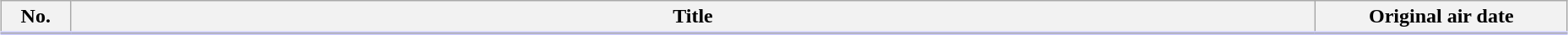<table class="wikitable" style="width:98%; margin:auto; background:#FFF;">
<tr style="border-bottom: 3px solid #CCF;">
<th style="width:3em;">No.</th>
<th>Title</th>
<th style="width:12em;">Original air date</th>
</tr>
<tr>
</tr>
</table>
